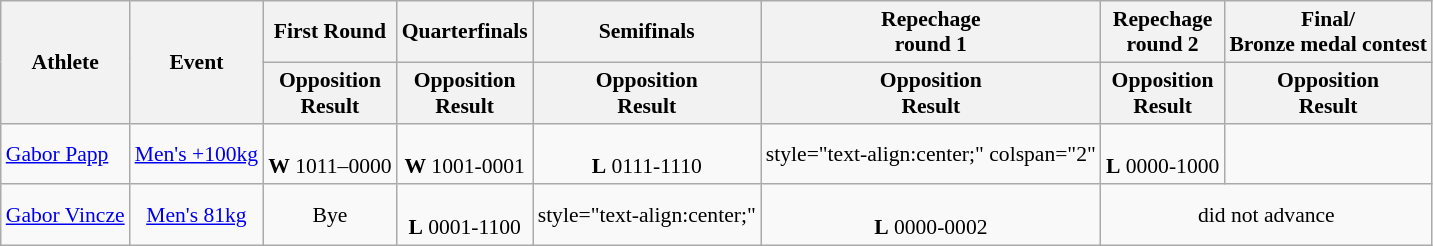<table class= wikitable style="font-size:90%">
<tr>
<th rowspan="2">Athlete</th>
<th rowspan="2">Event</th>
<th>First Round</th>
<th>Quarterfinals</th>
<th>Semifinals</th>
<th>Repechage <br>round 1</th>
<th>Repechage <br>round 2</th>
<th>Final/<br>Bronze medal contest</th>
</tr>
<tr>
<th>Opposition<br>Result</th>
<th>Opposition<br>Result</th>
<th>Opposition<br>Result</th>
<th>Opposition<br>Result</th>
<th>Opposition<br>Result</th>
<th>Opposition<br>Result</th>
</tr>
<tr>
<td><a href='#'>Gabor Papp</a></td>
<td style="text-align:center;"><a href='#'>Men's +100kg</a></td>
<td style="text-align:center;"><br> <strong>W</strong> 1011–0000</td>
<td style="text-align:center;"><br> <strong>W</strong> 1001-0001</td>
<td style="text-align:center;"><br> <strong>L</strong> 0111-1110</td>
<td>style="text-align:center;" colspan="2" </td>
<td style="text-align:center;"><br> <strong>L</strong> 0000-1000</td>
</tr>
<tr>
<td><a href='#'>Gabor Vincze</a></td>
<td style="text-align:center;"><a href='#'>Men's 81kg</a></td>
<td style="text-align:center;">Bye</td>
<td style="text-align:center;"><br> <strong>L</strong> 0001-1100</td>
<td>style="text-align:center;" </td>
<td style="text-align:center;"><br> <strong>L</strong> 0000-0002</td>
<td style="text-align:center;" colspan="2">did not advance</td>
</tr>
</table>
